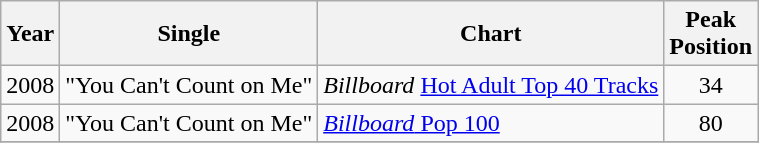<table class="wikitable">
<tr>
<th>Year</th>
<th>Single</th>
<th>Chart</th>
<th>Peak<br>Position</th>
</tr>
<tr>
<td>2008</td>
<td>"You Can't Count on Me"</td>
<td><em>Billboard</em> <a href='#'>Hot Adult Top 40 Tracks</a></td>
<td style="text-align:center;">34 </td>
</tr>
<tr>
<td>2008</td>
<td>"You Can't Count on Me"</td>
<td><a href='#'><em>Billboard</em> Pop 100</a></td>
<td style="text-align:center;">80 </td>
</tr>
<tr>
</tr>
</table>
